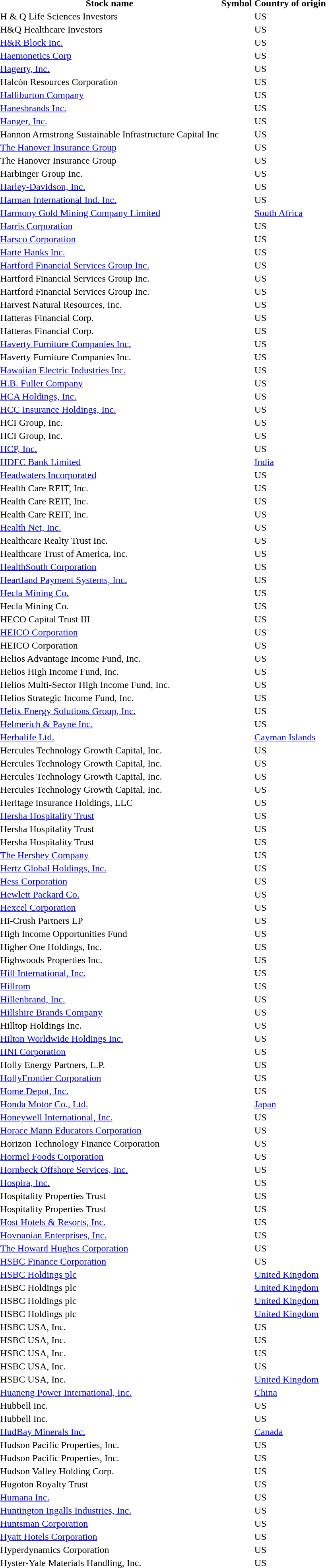<table style="background:transparent;">
<tr>
<th>Stock name</th>
<th>Symbol</th>
<th>Country of origin</th>
</tr>
<tr --->
<td>H & Q Life Sciences Investors</td>
<td></td>
<td>US</td>
</tr>
<tr --->
<td>H&Q Healthcare Investors</td>
<td></td>
<td>US</td>
</tr>
<tr --->
<td><a href='#'>H&R Block Inc.</a></td>
<td></td>
<td>US</td>
</tr>
<tr --->
<td><a href='#'>Haemonetics Corp</a></td>
<td></td>
<td>US</td>
</tr>
<tr --->
<td><a href='#'>Hagerty, Inc.</a></td>
<td></td>
<td>US</td>
</tr>
<tr --->
<td>Halcón Resources Corporation</td>
<td></td>
<td>US</td>
</tr>
<tr --->
<td><a href='#'>Halliburton Company</a></td>
<td></td>
<td>US</td>
</tr>
<tr --->
<td><a href='#'>Hanesbrands Inc.</a></td>
<td></td>
<td>US</td>
</tr>
<tr --->
<td><a href='#'>Hanger, Inc.</a></td>
<td></td>
<td>US</td>
</tr>
<tr --->
<td>Hannon Armstrong Sustainable Infrastructure Capital Inc</td>
<td></td>
<td>US</td>
</tr>
<tr --->
<td><a href='#'>The Hanover Insurance Group</a></td>
<td></td>
<td>US</td>
</tr>
<tr --->
<td>The Hanover Insurance Group</td>
<td></td>
<td>US</td>
</tr>
<tr --->
<td>Harbinger Group Inc.</td>
<td></td>
<td>US</td>
</tr>
<tr --->
<td><a href='#'>Harley-Davidson, Inc.</a></td>
<td></td>
<td>US</td>
</tr>
<tr --->
<td><a href='#'>Harman International Ind. Inc.</a></td>
<td></td>
<td>US</td>
</tr>
<tr --->
<td><a href='#'>Harmony Gold Mining Company Limited</a></td>
<td></td>
<td><a href='#'>South Africa</a></td>
</tr>
<tr --->
<td><a href='#'>Harris Corporation</a></td>
<td></td>
<td>US</td>
</tr>
<tr --->
<td><a href='#'>Harsco Corporation</a></td>
<td></td>
<td>US</td>
</tr>
<tr --->
<td><a href='#'>Harte Hanks Inc.</a></td>
<td></td>
<td>US</td>
</tr>
<tr --->
<td><a href='#'>Hartford Financial Services Group Inc.</a></td>
<td></td>
<td>US</td>
</tr>
<tr --->
<td>Hartford Financial Services Group Inc.</td>
<td></td>
<td>US</td>
</tr>
<tr --->
<td>Hartford Financial Services Group Inc.</td>
<td></td>
<td>US</td>
</tr>
<tr --->
<td>Harvest Natural Resources, Inc.</td>
<td></td>
<td>US</td>
</tr>
<tr --->
<td>Hatteras Financial Corp.</td>
<td></td>
<td>US</td>
</tr>
<tr --->
<td>Hatteras Financial Corp.</td>
<td></td>
<td>US</td>
</tr>
<tr --->
<td><a href='#'>Haverty Furniture Companies Inc.</a></td>
<td></td>
<td>US</td>
</tr>
<tr --->
<td>Haverty Furniture Companies Inc.</td>
<td></td>
<td>US</td>
</tr>
<tr --->
<td><a href='#'>Hawaiian Electric Industries Inc.</a></td>
<td></td>
<td>US</td>
</tr>
<tr --->
<td><a href='#'>H.B. Fuller Company</a></td>
<td></td>
<td>US</td>
</tr>
<tr --->
<td><a href='#'>HCA Holdings, Inc.</a></td>
<td></td>
<td>US</td>
</tr>
<tr --->
<td><a href='#'>HCC Insurance Holdings, Inc.</a></td>
<td></td>
<td>US</td>
</tr>
<tr --->
<td>HCI Group, Inc.</td>
<td></td>
<td>US</td>
</tr>
<tr --->
<td>HCI Group, Inc.</td>
<td></td>
<td>US</td>
</tr>
<tr --->
<td><a href='#'>HCP, Inc.</a></td>
<td></td>
<td>US</td>
</tr>
<tr --->
<td><a href='#'>HDFC Bank Limited</a></td>
<td></td>
<td><a href='#'>India</a></td>
</tr>
<tr --->
<td><a href='#'>Headwaters Incorporated</a></td>
<td></td>
<td>US</td>
</tr>
<tr --->
<td>Health Care REIT, Inc.</td>
<td></td>
<td>US</td>
</tr>
<tr --->
<td>Health Care REIT, Inc.</td>
<td></td>
<td>US</td>
</tr>
<tr --->
<td>Health Care REIT, Inc.</td>
<td></td>
<td>US</td>
</tr>
<tr --->
<td><a href='#'>Health Net, Inc.</a></td>
<td></td>
<td>US</td>
</tr>
<tr --->
<td>Healthcare Realty Trust Inc.</td>
<td></td>
<td>US</td>
</tr>
<tr --->
<td>Healthcare Trust of America, Inc.</td>
<td></td>
<td>US</td>
</tr>
<tr --->
<td><a href='#'>HealthSouth Corporation</a></td>
<td></td>
<td>US</td>
</tr>
<tr --->
<td><a href='#'>Heartland Payment Systems, Inc.</a></td>
<td></td>
<td>US</td>
</tr>
<tr --->
<td><a href='#'>Hecla Mining Co.</a></td>
<td></td>
<td>US</td>
</tr>
<tr --->
<td>Hecla Mining Co.</td>
<td></td>
<td>US</td>
</tr>
<tr --->
<td>HECO Capital Trust III</td>
<td></td>
<td>US</td>
</tr>
<tr --->
<td><a href='#'>HEICO Corporation</a></td>
<td></td>
<td>US</td>
</tr>
<tr --->
<td>HEICO Corporation</td>
<td></td>
<td>US</td>
</tr>
<tr --->
<td>Helios Advantage Income Fund, Inc.</td>
<td></td>
<td>US</td>
</tr>
<tr --->
<td>Helios High Income Fund, Inc.</td>
<td></td>
<td>US</td>
</tr>
<tr --->
<td>Helios Multi-Sector High Income Fund, Inc.</td>
<td></td>
<td>US</td>
</tr>
<tr --->
<td>Helios Strategic Income Fund, Inc.</td>
<td></td>
<td>US</td>
</tr>
<tr --->
<td><a href='#'>Helix Energy Solutions Group, Inc.</a></td>
<td></td>
<td>US</td>
</tr>
<tr --->
<td><a href='#'>Helmerich & Payne Inc.</a></td>
<td></td>
<td>US</td>
</tr>
<tr --->
<td><a href='#'>Herbalife Ltd.</a></td>
<td></td>
<td><a href='#'>Cayman Islands</a></td>
</tr>
<tr --->
<td>Hercules Technology Growth Capital, Inc.</td>
<td></td>
<td>US</td>
</tr>
<tr --->
<td>Hercules Technology Growth Capital, Inc.</td>
<td></td>
<td>US</td>
</tr>
<tr --->
<td>Hercules Technology Growth Capital, Inc.</td>
<td></td>
<td>US</td>
</tr>
<tr --->
<td>Hercules Technology Growth Capital, Inc.</td>
<td></td>
<td>US</td>
</tr>
<tr --->
<td>Heritage Insurance Holdings, LLC</td>
<td></td>
<td>US</td>
</tr>
<tr --->
<td><a href='#'>Hersha Hospitality Trust</a></td>
<td></td>
<td>US</td>
</tr>
<tr --->
<td>Hersha Hospitality Trust</td>
<td></td>
<td>US</td>
</tr>
<tr --->
<td>Hersha Hospitality Trust</td>
<td></td>
<td>US</td>
</tr>
<tr --->
<td><a href='#'>The Hershey Company</a></td>
<td></td>
<td>US</td>
</tr>
<tr --->
<td><a href='#'>Hertz Global Holdings, Inc.</a></td>
<td></td>
<td>US</td>
</tr>
<tr --->
<td><a href='#'>Hess Corporation</a></td>
<td></td>
<td>US</td>
</tr>
<tr --->
<td><a href='#'>Hewlett Packard Co.</a></td>
<td></td>
<td>US</td>
</tr>
<tr --->
<td><a href='#'>Hexcel Corporation</a></td>
<td></td>
<td>US</td>
</tr>
<tr --->
<td>Hi-Crush Partners LP</td>
<td></td>
<td>US</td>
</tr>
<tr --->
<td>High Income Opportunities Fund</td>
<td></td>
<td>US</td>
</tr>
<tr --->
<td>Higher One Holdings, Inc.</td>
<td></td>
<td>US</td>
</tr>
<tr --->
<td>Highwoods Properties Inc.</td>
<td></td>
<td>US</td>
</tr>
<tr --->
<td><a href='#'>Hill International, Inc.</a></td>
<td></td>
<td>US</td>
</tr>
<tr --->
<td><a href='#'>Hillrom</a></td>
<td></td>
<td>US</td>
</tr>
<tr --->
<td><a href='#'>Hillenbrand, Inc.</a></td>
<td></td>
<td>US</td>
</tr>
<tr --->
<td><a href='#'>Hillshire Brands Company</a></td>
<td></td>
<td>US</td>
</tr>
<tr --->
<td>Hilltop Holdings Inc.</td>
<td></td>
<td>US</td>
</tr>
<tr --->
<td><a href='#'>Hilton Worldwide Holdings Inc.</a></td>
<td></td>
<td>US</td>
</tr>
<tr --->
<td><a href='#'>HNI Corporation</a></td>
<td></td>
<td>US</td>
</tr>
<tr --->
<td>Holly Energy Partners, L.P.</td>
<td></td>
<td>US</td>
</tr>
<tr --->
<td><a href='#'>HollyFrontier Corporation</a></td>
<td></td>
<td>US</td>
</tr>
<tr --->
<td><a href='#'>Home Depot, Inc.</a></td>
<td></td>
<td>US</td>
</tr>
<tr --->
<td><a href='#'>Honda Motor Co., Ltd.</a></td>
<td></td>
<td><a href='#'>Japan</a></td>
</tr>
<tr --->
<td><a href='#'>Honeywell International, Inc.</a></td>
<td></td>
<td>US</td>
</tr>
<tr --->
<td><a href='#'>Horace Mann Educators Corporation</a></td>
<td></td>
<td>US</td>
</tr>
<tr --->
<td>Horizon Technology Finance Corporation</td>
<td></td>
<td>US</td>
</tr>
<tr --->
<td><a href='#'>Hormel Foods Corporation</a></td>
<td></td>
<td>US</td>
</tr>
<tr --->
<td><a href='#'>Hornbeck Offshore Services, Inc.</a></td>
<td></td>
<td>US</td>
</tr>
<tr --->
<td><a href='#'>Hospira, Inc.</a></td>
<td></td>
<td>US</td>
</tr>
<tr --->
<td>Hospitality Properties Trust</td>
<td></td>
<td>US</td>
</tr>
<tr --->
<td>Hospitality Properties Trust</td>
<td></td>
<td>US</td>
</tr>
<tr --->
<td><a href='#'>Host Hotels & Resorts, Inc.</a></td>
<td></td>
<td>US</td>
</tr>
<tr --->
<td><a href='#'>Hovnanian Enterprises, Inc.</a></td>
<td></td>
<td>US</td>
</tr>
<tr --->
<td><a href='#'>The Howard Hughes Corporation</a></td>
<td></td>
<td>US</td>
</tr>
<tr --->
<td><a href='#'>HSBC Finance Corporation</a></td>
<td></td>
<td>US</td>
</tr>
<tr --->
<td><a href='#'>HSBC Holdings plc</a></td>
<td></td>
<td><a href='#'>United Kingdom</a></td>
</tr>
<tr --->
<td>HSBC Holdings plc</td>
<td></td>
<td><a href='#'>United Kingdom</a></td>
</tr>
<tr --->
<td>HSBC Holdings plc</td>
<td></td>
<td><a href='#'>United Kingdom</a></td>
</tr>
<tr --->
<td>HSBC Holdings plc</td>
<td></td>
<td><a href='#'>United Kingdom</a></td>
</tr>
<tr --->
<td>HSBC USA, Inc.</td>
<td></td>
<td>US</td>
</tr>
<tr --->
<td>HSBC USA, Inc.</td>
<td></td>
<td>US</td>
</tr>
<tr --->
<td>HSBC USA, Inc.</td>
<td></td>
<td>US</td>
</tr>
<tr --->
<td>HSBC USA, Inc.</td>
<td></td>
<td>US</td>
</tr>
<tr --->
<td>HSBC USA, Inc.</td>
<td></td>
<td><a href='#'>United Kingdom</a></td>
</tr>
<tr --->
<td><a href='#'>Huaneng Power International, Inc.</a></td>
<td></td>
<td><a href='#'>China</a></td>
</tr>
<tr --->
<td>Hubbell Inc.</td>
<td></td>
<td>US</td>
</tr>
<tr --->
<td>Hubbell Inc.</td>
<td></td>
<td>US</td>
</tr>
<tr --->
<td><a href='#'>HudBay Minerals Inc.</a></td>
<td></td>
<td><a href='#'>Canada</a></td>
</tr>
<tr --->
<td>Hudson Pacific Properties, Inc.</td>
<td></td>
<td>US</td>
</tr>
<tr --->
<td>Hudson Pacific Properties, Inc.</td>
<td></td>
<td>US</td>
</tr>
<tr --->
<td>Hudson Valley Holding Corp.</td>
<td></td>
<td>US</td>
</tr>
<tr --->
<td>Hugoton Royalty Trust</td>
<td></td>
<td>US</td>
</tr>
<tr --->
<td><a href='#'>Humana Inc.</a></td>
<td></td>
<td>US</td>
</tr>
<tr --->
<td><a href='#'>Huntington Ingalls Industries, Inc.</a></td>
<td></td>
<td>US</td>
</tr>
<tr --->
<td><a href='#'>Huntsman Corporation</a></td>
<td></td>
<td>US</td>
</tr>
<tr --->
<td><a href='#'>Hyatt Hotels Corporation</a></td>
<td></td>
<td>US</td>
</tr>
<tr --->
<td>Hyperdynamics Corporation</td>
<td></td>
<td>US</td>
</tr>
<tr --->
<td>Hyster-Yale Materials Handling, Inc.</td>
<td></td>
<td>US</td>
</tr>
<tr --->
</tr>
</table>
